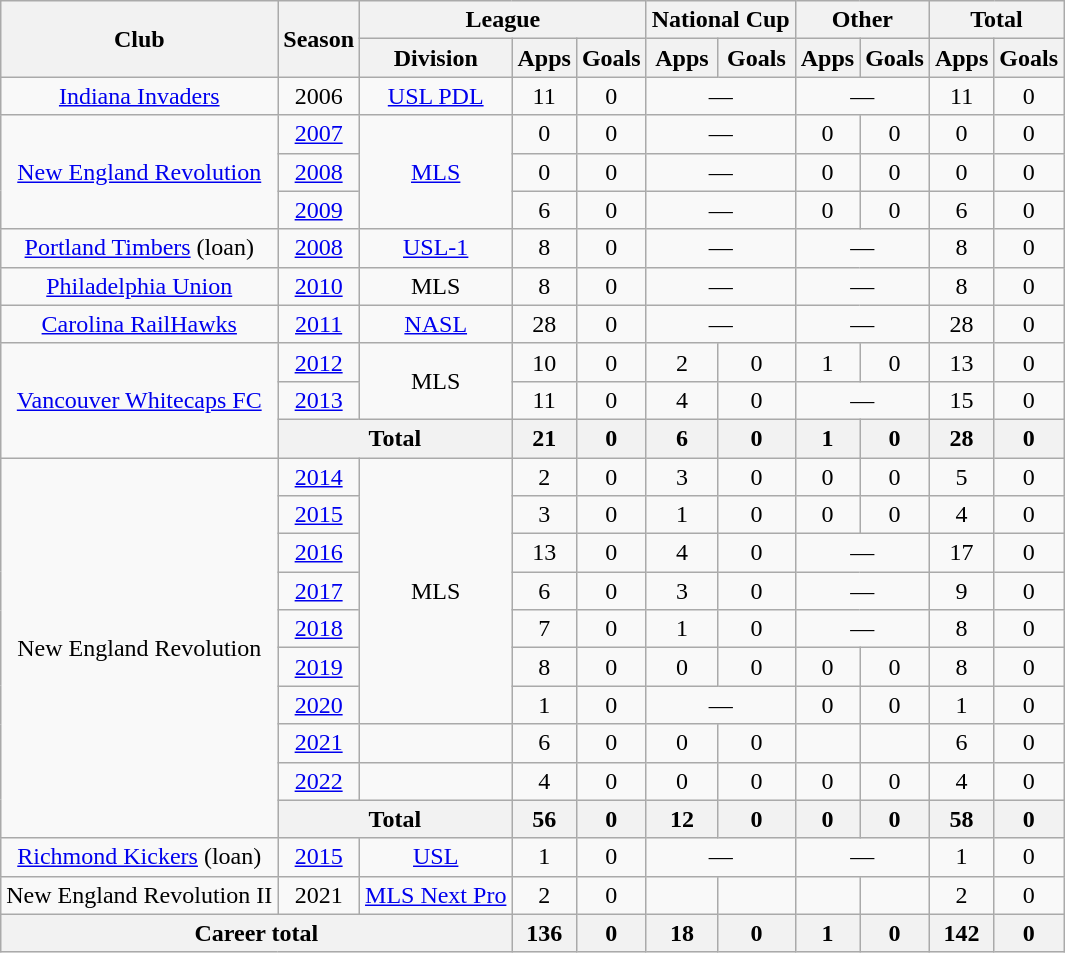<table class="wikitable" style="text-align:center">
<tr>
<th rowspan="2">Club</th>
<th rowspan="2">Season</th>
<th colspan="3">League</th>
<th colspan="2">National Cup</th>
<th colspan="2">Other</th>
<th colspan="2">Total</th>
</tr>
<tr>
<th>Division</th>
<th>Apps</th>
<th>Goals</th>
<th>Apps</th>
<th>Goals</th>
<th>Apps</th>
<th>Goals</th>
<th>Apps</th>
<th>Goals</th>
</tr>
<tr>
<td><a href='#'>Indiana Invaders</a></td>
<td>2006</td>
<td><a href='#'>USL PDL</a></td>
<td>11</td>
<td>0</td>
<td colspan="2">—</td>
<td colspan="2">—</td>
<td>11</td>
<td>0</td>
</tr>
<tr>
<td rowspan="3"><a href='#'>New England Revolution</a></td>
<td><a href='#'>2007</a></td>
<td rowspan="3"><a href='#'>MLS</a></td>
<td>0</td>
<td>0</td>
<td colspan="2">—</td>
<td>0</td>
<td>0</td>
<td>0</td>
<td>0</td>
</tr>
<tr>
<td><a href='#'>2008</a></td>
<td>0</td>
<td>0</td>
<td colspan="2">—</td>
<td>0</td>
<td>0</td>
<td>0</td>
<td>0</td>
</tr>
<tr>
<td><a href='#'>2009</a></td>
<td>6</td>
<td>0</td>
<td colspan="2">—</td>
<td>0</td>
<td>0</td>
<td>6</td>
<td>0</td>
</tr>
<tr>
<td><a href='#'>Portland Timbers</a> (loan)</td>
<td><a href='#'>2008</a></td>
<td><a href='#'>USL-1</a></td>
<td>8</td>
<td>0</td>
<td colspan="2">—</td>
<td colspan="2">—</td>
<td>8</td>
<td>0</td>
</tr>
<tr>
<td><a href='#'>Philadelphia Union</a></td>
<td><a href='#'>2010</a></td>
<td>MLS</td>
<td>8</td>
<td>0</td>
<td colspan="2">—</td>
<td colspan="2">—</td>
<td>8</td>
<td>0</td>
</tr>
<tr>
<td><a href='#'>Carolina RailHawks</a></td>
<td><a href='#'>2011</a></td>
<td><a href='#'>NASL</a></td>
<td>28</td>
<td>0</td>
<td colspan="2">—</td>
<td colspan="2">—</td>
<td>28</td>
<td>0</td>
</tr>
<tr>
<td rowspan="3"><a href='#'>Vancouver Whitecaps FC</a></td>
<td><a href='#'>2012</a></td>
<td rowspan="2">MLS</td>
<td>10</td>
<td>0</td>
<td>2</td>
<td>0</td>
<td>1</td>
<td>0</td>
<td>13</td>
<td>0</td>
</tr>
<tr>
<td><a href='#'>2013</a></td>
<td>11</td>
<td>0</td>
<td>4</td>
<td>0</td>
<td colspan="2">—</td>
<td>15</td>
<td>0</td>
</tr>
<tr>
<th colspan="2">Total</th>
<th>21</th>
<th>0</th>
<th>6</th>
<th>0</th>
<th>1</th>
<th>0</th>
<th>28</th>
<th>0</th>
</tr>
<tr>
<td rowspan="10">New England Revolution</td>
<td><a href='#'>2014</a></td>
<td rowspan="7">MLS</td>
<td>2</td>
<td>0</td>
<td>3</td>
<td>0</td>
<td>0</td>
<td>0</td>
<td>5</td>
<td>0</td>
</tr>
<tr>
<td><a href='#'>2015</a></td>
<td>3</td>
<td>0</td>
<td>1</td>
<td>0</td>
<td>0</td>
<td>0</td>
<td>4</td>
<td>0</td>
</tr>
<tr>
<td><a href='#'>2016</a></td>
<td>13</td>
<td>0</td>
<td>4</td>
<td>0</td>
<td colspan="2">—</td>
<td>17</td>
<td>0</td>
</tr>
<tr>
<td><a href='#'>2017</a></td>
<td>6</td>
<td>0</td>
<td>3</td>
<td>0</td>
<td colspan="2">—</td>
<td>9</td>
<td>0</td>
</tr>
<tr>
<td><a href='#'>2018</a></td>
<td>7</td>
<td>0</td>
<td>1</td>
<td>0</td>
<td colspan="2">—</td>
<td>8</td>
<td>0</td>
</tr>
<tr>
<td><a href='#'>2019</a></td>
<td>8</td>
<td>0</td>
<td>0</td>
<td>0</td>
<td>0</td>
<td>0</td>
<td>8</td>
<td>0</td>
</tr>
<tr>
<td><a href='#'>2020</a></td>
<td>1</td>
<td>0</td>
<td colspan="2">—</td>
<td>0</td>
<td>0</td>
<td>1</td>
<td>0</td>
</tr>
<tr>
<td><a href='#'>2021</a></td>
<td></td>
<td>6</td>
<td>0</td>
<td>0</td>
<td>0</td>
<td></td>
<td></td>
<td>6</td>
<td>0</td>
</tr>
<tr>
<td><a href='#'>2022</a></td>
<td></td>
<td>4</td>
<td>0</td>
<td>0</td>
<td>0</td>
<td>0</td>
<td>0</td>
<td>4</td>
<td>0</td>
</tr>
<tr>
<th colspan="2">Total</th>
<th>56</th>
<th>0</th>
<th>12</th>
<th>0</th>
<th>0</th>
<th>0</th>
<th>58</th>
<th>0</th>
</tr>
<tr>
<td><a href='#'>Richmond Kickers</a> (loan)</td>
<td><a href='#'>2015</a></td>
<td><a href='#'>USL</a></td>
<td>1</td>
<td>0</td>
<td colspan="2">—</td>
<td colspan="2">—</td>
<td>1</td>
<td>0</td>
</tr>
<tr>
<td>New England Revolution II</td>
<td>2021</td>
<td><a href='#'>MLS Next Pro</a></td>
<td>2</td>
<td>0</td>
<td></td>
<td></td>
<td></td>
<td></td>
<td>2</td>
<td>0</td>
</tr>
<tr>
<th colspan="3">Career total</th>
<th>136</th>
<th>0</th>
<th>18</th>
<th>0</th>
<th>1</th>
<th>0</th>
<th>142</th>
<th>0</th>
</tr>
</table>
